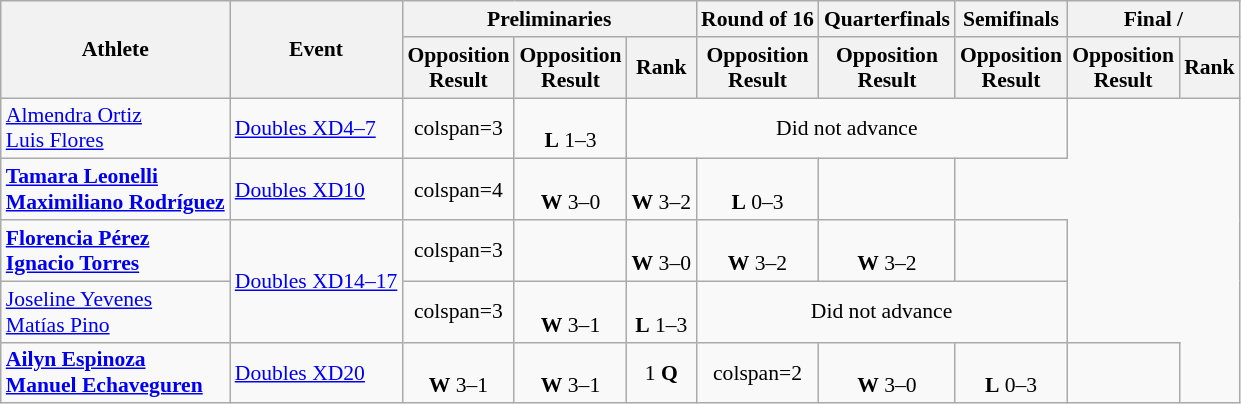<table class=wikitable style="font-size:90%">
<tr>
<th rowspan="2">Athlete</th>
<th rowspan="2">Event</th>
<th colspan="3">Preliminaries</th>
<th>Round of 16</th>
<th>Quarterfinals</th>
<th>Semifinals</th>
<th colspan="2">Final / </th>
</tr>
<tr>
<th>Opposition<br>Result</th>
<th>Opposition<br>Result</th>
<th>Rank</th>
<th>Opposition<br>Result</th>
<th>Opposition<br>Result</th>
<th>Opposition<br>Result</th>
<th>Opposition<br>Result</th>
<th>Rank</th>
</tr>
<tr align=center>
<td align=left><a href='#'>Almendra Ortiz</a><br><a href='#'>Luis Flores</a></td>
<td align=left><a href='#'>Doubles XD4–7</a></td>
<td>colspan=3 </td>
<td><br><strong>L</strong> 1–3</td>
<td colspan=4>Did not advance</td>
</tr>
<tr align=center>
<td align=left><strong><a href='#'>Tamara Leonelli</a><br><a href='#'>Maximiliano Rodríguez</a></strong></td>
<td align=left><a href='#'>Doubles XD10</a></td>
<td>colspan=4 </td>
<td><br><strong>W</strong> 3–0</td>
<td><br><strong>W</strong> 3–2</td>
<td><br><strong>L</strong> 0–3</td>
<td></td>
</tr>
<tr align=center>
<td align=left><strong><a href='#'>Florencia Pérez</a><br><a href='#'>Ignacio Torres</a></strong></td>
<td align=left rowspan=2><a href='#'>Doubles XD14–17</a></td>
<td>colspan=3 </td>
<td></td>
<td><br><strong>W</strong> 3–0</td>
<td><br><strong>W</strong> 3–2</td>
<td><br><strong>W</strong> 3–2</td>
<td></td>
</tr>
<tr align=center>
<td align=left><a href='#'>Joseline Yevenes</a><br><a href='#'>Matías Pino</a></td>
<td>colspan=3 </td>
<td><br><strong>W</strong> 3–1</td>
<td><br><strong>L</strong> 1–3</td>
<td colspan=3>Did not advance</td>
</tr>
<tr align=center>
<td align=left><strong><a href='#'>Ailyn Espinoza</a><br><a href='#'>Manuel Echaveguren</a></strong></td>
<td align=left><a href='#'>Doubles XD20</a></td>
<td><br><strong>W</strong> 3–1</td>
<td><br><strong>W</strong> 3–1</td>
<td>1 <strong>Q</strong></td>
<td>colspan=2 </td>
<td><br><strong>W</strong> 3–0</td>
<td><br><strong>L</strong> 0–3</td>
<td></td>
</tr>
</table>
